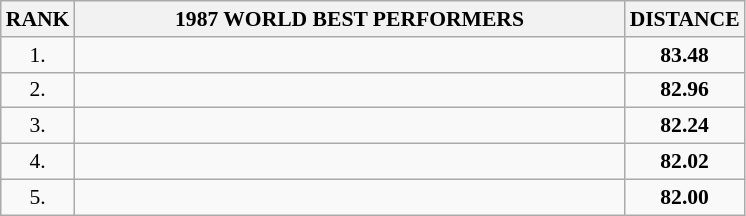<table class="wikitable" style="border-collapse: collapse; font-size: 90%;">
<tr>
<th>RANK</th>
<th align="center" style="width: 25em">1987 WORLD BEST PERFORMERS</th>
<th align="center" style="width: 5em">DISTANCE</th>
</tr>
<tr>
<td align="center">1.</td>
<td></td>
<td align="center"><strong>83.48</strong></td>
</tr>
<tr>
<td align="center">2.</td>
<td></td>
<td align="center"><strong>82.96</strong></td>
</tr>
<tr>
<td align="center">3.</td>
<td></td>
<td align="center"><strong>82.24</strong></td>
</tr>
<tr>
<td align="center">4.</td>
<td></td>
<td align="center"><strong>82.02</strong></td>
</tr>
<tr>
<td align="center">5.</td>
<td></td>
<td align="center"><strong>82.00</strong></td>
</tr>
</table>
